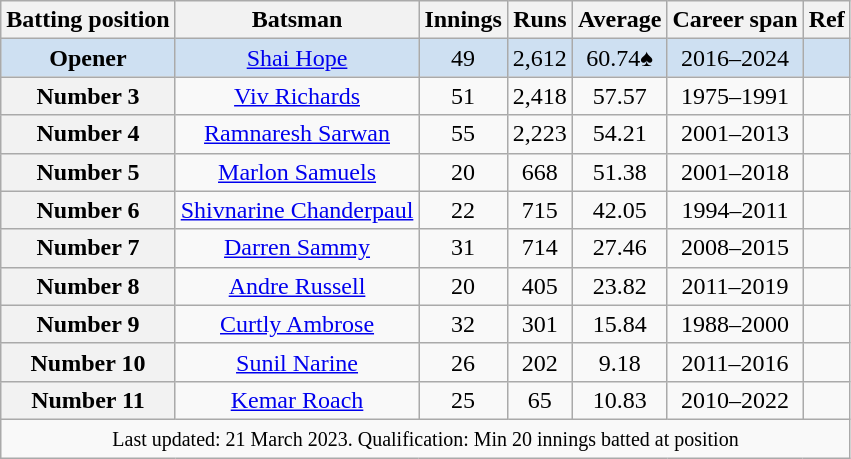<table class="wikitable sortable" style="text-align:center;">
<tr>
<th scope="col">Batting position</th>
<th scope="col">Batsman</th>
<th scope="col">Innings</th>
<th scope="col">Runs</th>
<th scope="col">Average</th>
<th scope="col">Career span</th>
<th scope="col">Ref</th>
</tr>
<tr bgcolor=#cee0f2>
<th scope="row" style="text-align:center; background:#cee0f2;">Opener</th>
<td><a href='#'>Shai Hope</a></td>
<td>49</td>
<td>2,612</td>
<td>60.74♠</td>
<td>2016–2024</td>
<td></td>
</tr>
<tr>
<th scope="row">Number 3</th>
<td><a href='#'>Viv Richards</a></td>
<td>51</td>
<td>2,418</td>
<td>57.57</td>
<td>1975–1991</td>
<td></td>
</tr>
<tr>
<th scope="row">Number 4</th>
<td><a href='#'>Ramnaresh Sarwan</a></td>
<td>55</td>
<td>2,223</td>
<td>54.21</td>
<td>2001–2013</td>
<td></td>
</tr>
<tr>
<th scope="row">Number 5</th>
<td><a href='#'>Marlon Samuels</a></td>
<td>20</td>
<td>668</td>
<td>51.38</td>
<td>2001–2018</td>
<td></td>
</tr>
<tr>
<th scope="row">Number 6</th>
<td><a href='#'>Shivnarine Chanderpaul</a></td>
<td>22</td>
<td>715</td>
<td>42.05</td>
<td>1994–2011</td>
<td></td>
</tr>
<tr>
<th scope="row">Number 7</th>
<td><a href='#'>Darren Sammy</a></td>
<td>31</td>
<td>714</td>
<td>27.46</td>
<td>2008–2015</td>
<td></td>
</tr>
<tr>
<th scope="row">Number 8</th>
<td><a href='#'>Andre Russell</a></td>
<td>20</td>
<td>405</td>
<td>23.82</td>
<td>2011–2019</td>
<td></td>
</tr>
<tr>
<th scope="row">Number 9</th>
<td><a href='#'>Curtly Ambrose</a></td>
<td>32</td>
<td>301</td>
<td>15.84</td>
<td>1988–2000</td>
<td></td>
</tr>
<tr>
<th scope="row">Number 10</th>
<td><a href='#'>Sunil Narine</a></td>
<td>26</td>
<td>202</td>
<td>9.18</td>
<td>2011–2016</td>
<td></td>
</tr>
<tr>
<th scope="row">Number 11</th>
<td><a href='#'>Kemar Roach</a></td>
<td>25</td>
<td>65</td>
<td>10.83</td>
<td>2010–2022</td>
<td></td>
</tr>
<tr>
<td colspan=7><small>Last updated: 21 March 2023. Qualification: Min 20 innings batted at position</small></td>
</tr>
</table>
